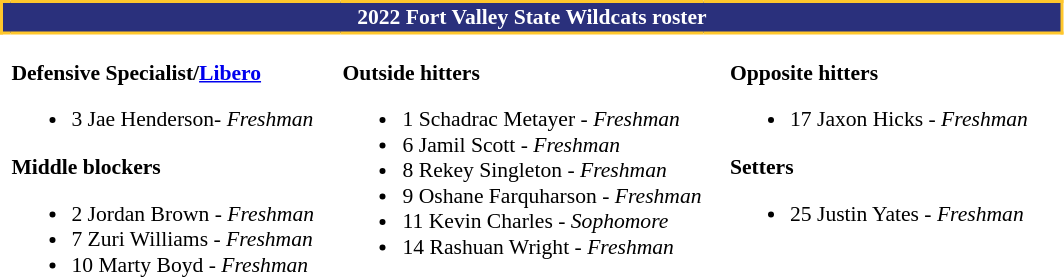<table class="toccolours" style="border-collapse:collapse; font-size:90%;">
<tr>
<td colspan="7" style="text-align:center; background:#2A307C;color:#FFFFFF; border: 2px solid #FFC72C;"><strong>2022 Fort Valley State Wildcats roster</strong></td>
</tr>
<tr>
</tr>
<tr>
<td width="03"> </td>
<td valign="top"><br><strong>Defensive Specialist/<a href='#'>Libero</a></strong><ul><li>3 Jae Henderson- <em>Freshman</em></li></ul><strong>Middle blockers</strong><ul><li>2 Jordan Brown - <em>Freshman</em></li><li>7 Zuri Williams - <em>Freshman</em></li><li>10 Marty Boyd  - <em>Freshman</em></li></ul></td>
<td width="15"> </td>
<td valign="top"><br><strong>Outside hitters</strong><ul><li>1 Schadrac Metayer - <em>Freshman</em></li><li>6 Jamil Scott - <em>Freshman</em></li><li>8 Rekey Singleton - <em>Freshman</em></li><li>9 Oshane Farquharson - <em>Freshman</em></li><li>11 Kevin Charles - <em>Sophomore</em></li><li>14 Rashuan Wright - <em>Freshman</em></li></ul></td>
<td width="15"> </td>
<td valign="top"><br><strong>Opposite hitters</strong><ul><li>17 Jaxon Hicks - <em>Freshman</em></li></ul><strong>Setters</strong><ul><li>25 Justin Yates - <em>Freshman</em></li></ul></td>
<td width="20"> </td>
</tr>
</table>
